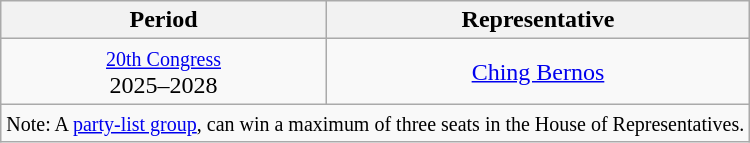<table class="wikitable" style="text-align:center">
<tr>
<th>Period</th>
<th>Representative</th>
</tr>
<tr>
<td><small><a href='#'>20th Congress</a></small><br>2025–2028<br></td>
<td><a href='#'>Ching Bernos</a></td>
</tr>
<tr>
<td colspan=2><small>Note: A <a href='#'>party-list group</a>, can win a maximum of three seats in the House of Representatives.</small></td>
</tr>
</table>
